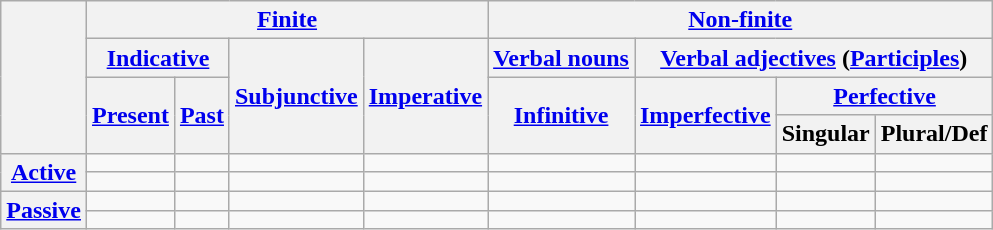<table class="wikitable">
<tr>
<th rowspan="4"></th>
<th colspan="4"><a href='#'>Finite</a></th>
<th colspan="4"><a href='#'>Non-finite</a></th>
</tr>
<tr>
<th colspan="2"><a href='#'>Indicative</a></th>
<th rowspan="3"><a href='#'>Subjunctive</a></th>
<th rowspan="3"><a href='#'>Imperative</a></th>
<th><a href='#'>Verbal nouns</a></th>
<th colspan="3"><a href='#'>Verbal adjectives</a> (<a href='#'>Participles</a>)</th>
</tr>
<tr>
<th rowspan="2"><a href='#'>Present</a></th>
<th rowspan="2"><a href='#'>Past</a></th>
<th rowspan="2"><a href='#'>Infinitive</a></th>
<th rowspan="2"><a href='#'>Imperfective</a></th>
<th colspan="2"><a href='#'>Perfective</a></th>
</tr>
<tr>
<th>Singular</th>
<th>Plural/Def</th>
</tr>
<tr>
<th rowspan="2"><a href='#'>Active</a></th>
<td></td>
<td></td>
<td></td>
<td></td>
<td></td>
<td></td>
<td></td>
<td></td>
</tr>
<tr>
<td></td>
<td></td>
<td></td>
<td></td>
<td></td>
<td></td>
<td></td>
<td></td>
</tr>
<tr>
<th rowspan="2"><a href='#'>Passive</a></th>
<td></td>
<td></td>
<td></td>
<td></td>
<td></td>
<td></td>
<td></td>
<td></td>
</tr>
<tr>
<td></td>
<td></td>
<td></td>
<td></td>
<td></td>
<td></td>
<td></td>
<td></td>
</tr>
</table>
